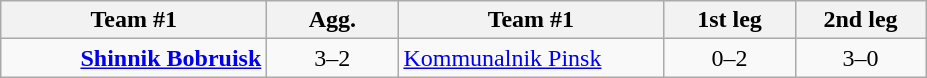<table class="wikitable">
<tr>
<th width="170">Team #1</th>
<th width="80">Agg.</th>
<th width="170">Team #1</th>
<th width="80">1st leg</th>
<th width="80">2nd leg</th>
</tr>
<tr>
<td style="text-align:right"><strong><a href='#'>Shinnik Bobruisk</a></strong></td>
<td style="text-align:center">3–2</td>
<td><a href='#'>Kommunalnik Pinsk</a></td>
<td style="text-align:center">0–2</td>
<td style="text-align:center">3–0</td>
</tr>
</table>
